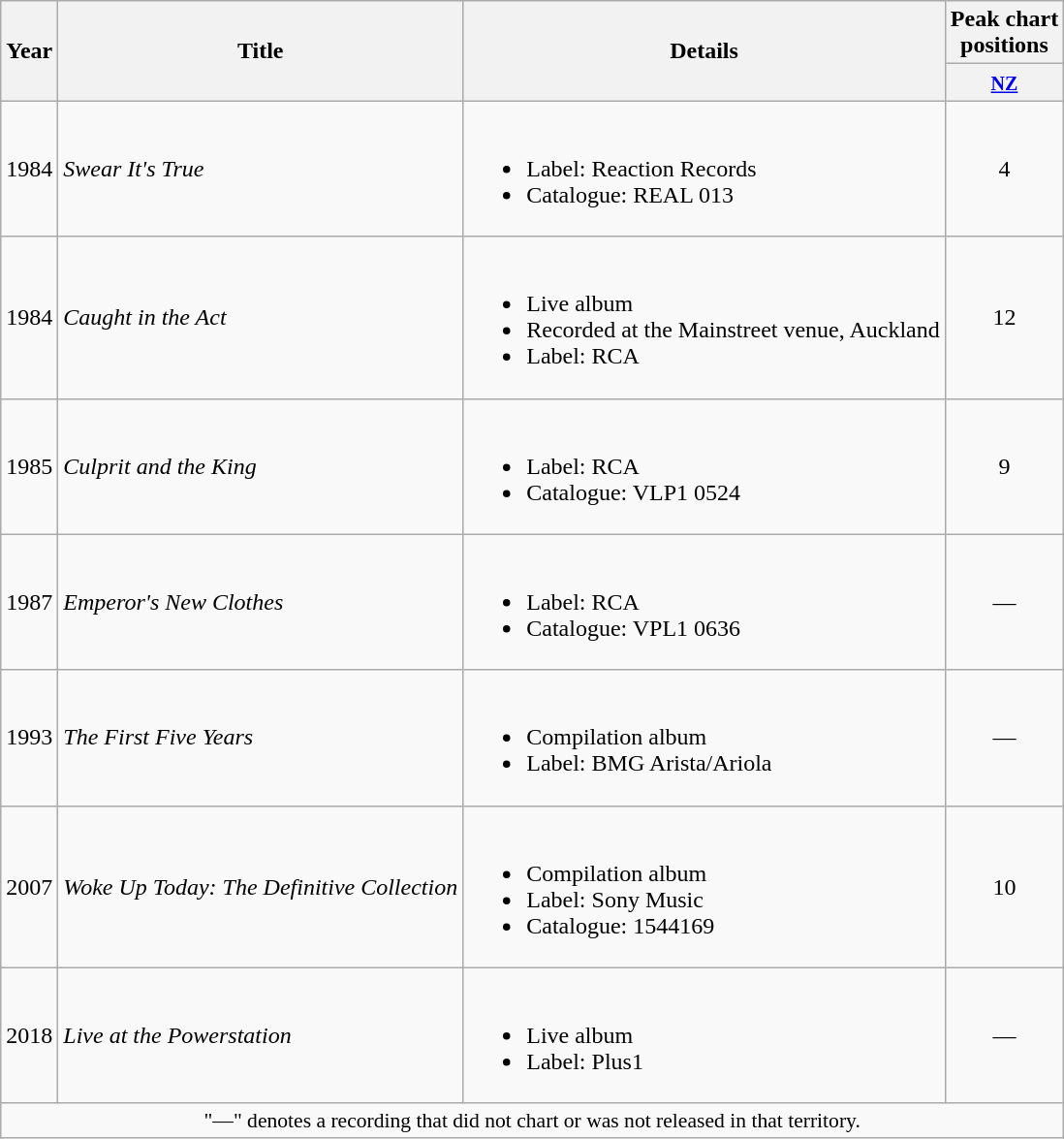<table class="wikitable plainrowheaders">
<tr>
<th rowspan="2">Year</th>
<th rowspan="2">Title</th>
<th rowspan="2">Details</th>
<th>Peak chart<br>positions</th>
</tr>
<tr>
<th><small><a href='#'>NZ</a></small></th>
</tr>
<tr>
<td>1984</td>
<td><em>Swear It's True</em></td>
<td><br><ul><li>Label: Reaction Records</li><li>Catalogue: REAL 013</li></ul></td>
<td align="center">4</td>
</tr>
<tr>
<td>1984</td>
<td><em>Caught in the Act</em></td>
<td><br><ul><li>Live album</li><li>Recorded at the Mainstreet venue, Auckland</li><li>Label: RCA</li></ul></td>
<td align="center">12</td>
</tr>
<tr>
<td>1985</td>
<td><em>Culprit and the King</em></td>
<td><br><ul><li>Label: RCA</li><li>Catalogue: VLP1 0524</li></ul></td>
<td align="center">9</td>
</tr>
<tr>
<td>1987</td>
<td><em>Emperor's New Clothes</em></td>
<td><br><ul><li>Label: RCA</li><li>Catalogue: VPL1 0636</li></ul></td>
<td align="center">—</td>
</tr>
<tr>
<td>1993</td>
<td><em>The First Five Years</em></td>
<td><br><ul><li>Compilation album</li><li>Label: BMG Arista/Ariola</li></ul></td>
<td align="center">—</td>
</tr>
<tr>
<td>2007</td>
<td><em>Woke Up Today: The Definitive Collection</em></td>
<td><br><ul><li>Compilation album</li><li>Label: Sony Music</li><li>Catalogue: 1544169</li></ul></td>
<td align="center">10<br></td>
</tr>
<tr>
<td>2018</td>
<td><em>Live at the Powerstation</em></td>
<td><br><ul><li>Live album</li><li>Label: Plus1</li></ul></td>
<td align="center">—</td>
</tr>
<tr>
<td colspan="4" style="font-size:90%" align="center">"—" denotes a recording that did not chart or was not released in that territory.</td>
</tr>
</table>
